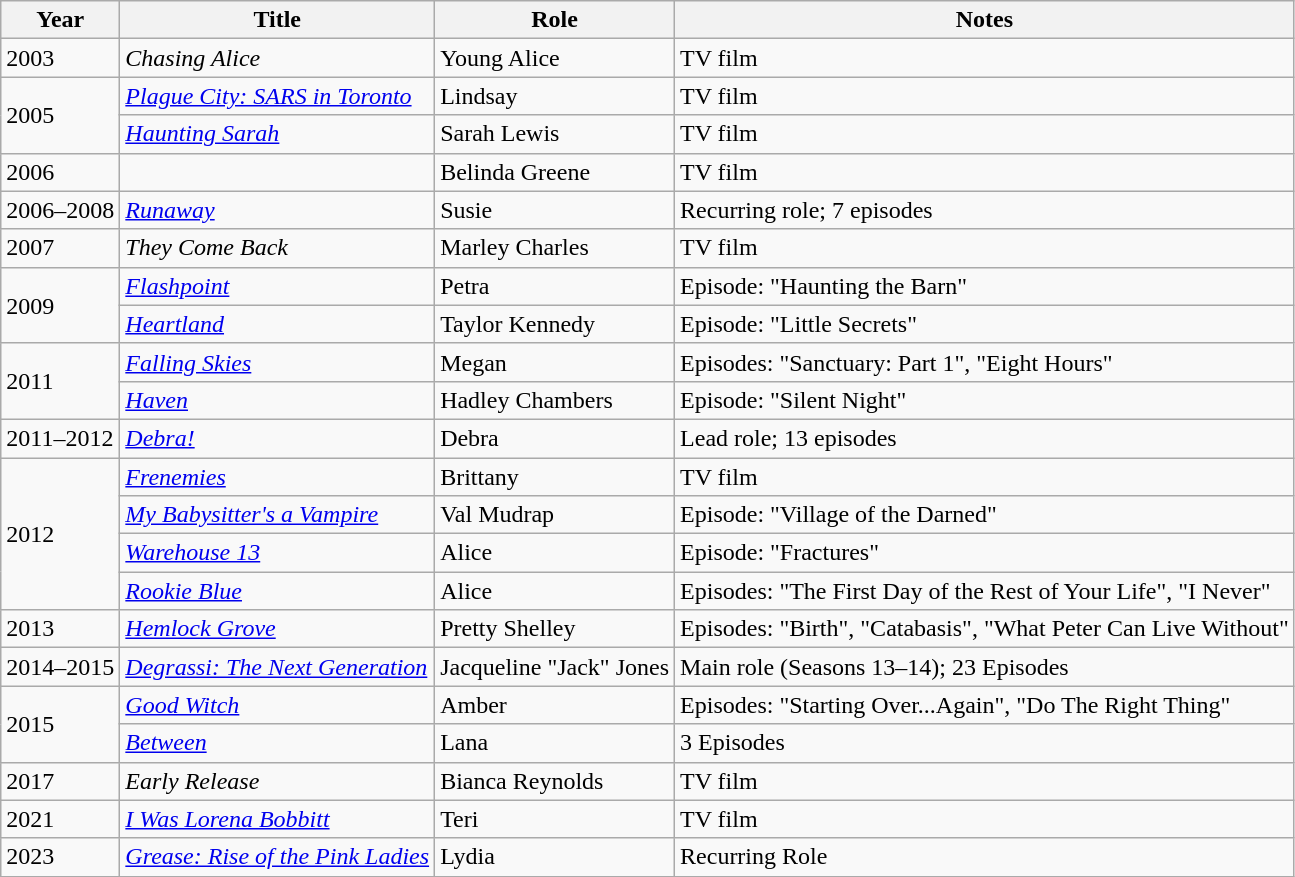<table class="wikitable sortable">
<tr>
<th>Year</th>
<th>Title</th>
<th>Role</th>
<th class="unsortable">Notes</th>
</tr>
<tr>
<td>2003</td>
<td><em>Chasing Alice</em></td>
<td>Young Alice</td>
<td>TV film</td>
</tr>
<tr>
<td rowspan="2">2005</td>
<td><em><a href='#'>Plague City: SARS in Toronto</a></em></td>
<td>Lindsay</td>
<td>TV film</td>
</tr>
<tr>
<td><em><a href='#'>Haunting Sarah</a></em></td>
<td>Sarah Lewis</td>
<td>TV film</td>
</tr>
<tr>
<td>2006</td>
<td><em></em></td>
<td>Belinda Greene</td>
<td>TV film</td>
</tr>
<tr>
<td>2006–2008</td>
<td><em><a href='#'>Runaway</a></em></td>
<td>Susie</td>
<td>Recurring role; 7 episodes</td>
</tr>
<tr>
<td>2007</td>
<td><em>They Come Back</em></td>
<td>Marley Charles</td>
<td>TV film</td>
</tr>
<tr>
<td rowspan="2">2009</td>
<td><em><a href='#'>Flashpoint</a></em></td>
<td>Petra</td>
<td>Episode: "Haunting the Barn"</td>
</tr>
<tr>
<td><em><a href='#'>Heartland</a></em></td>
<td>Taylor Kennedy</td>
<td>Episode: "Little Secrets"</td>
</tr>
<tr>
<td rowspan="2">2011</td>
<td><em><a href='#'>Falling Skies</a></em></td>
<td>Megan</td>
<td>Episodes: "Sanctuary: Part 1", "Eight Hours"</td>
</tr>
<tr>
<td><em><a href='#'>Haven</a></em></td>
<td>Hadley Chambers</td>
<td>Episode: "Silent Night"</td>
</tr>
<tr>
<td>2011–2012</td>
<td><em><a href='#'>Debra!</a></em></td>
<td>Debra</td>
<td>Lead role; 13 episodes</td>
</tr>
<tr>
<td rowspan="4">2012</td>
<td><em><a href='#'>Frenemies</a></em></td>
<td>Brittany</td>
<td>TV film</td>
</tr>
<tr>
<td><em><a href='#'>My Babysitter's a Vampire</a></em></td>
<td>Val Mudrap</td>
<td>Episode: "Village of the Darned"</td>
</tr>
<tr>
<td><em><a href='#'>Warehouse 13</a></em></td>
<td>Alice</td>
<td>Episode: "Fractures"</td>
</tr>
<tr>
<td><em><a href='#'>Rookie Blue</a></em></td>
<td>Alice</td>
<td>Episodes: "The First Day of the Rest of Your Life", "I Never"</td>
</tr>
<tr>
<td>2013</td>
<td><em><a href='#'>Hemlock Grove</a></em></td>
<td>Pretty Shelley</td>
<td>Episodes: "Birth", "Catabasis", "What Peter Can Live Without"</td>
</tr>
<tr>
<td>2014–2015</td>
<td><em><a href='#'>Degrassi: The Next Generation</a></em></td>
<td>Jacqueline "Jack" Jones</td>
<td>Main role (Seasons 13–14); 23 Episodes</td>
</tr>
<tr>
<td rowspan="2">2015</td>
<td><em><a href='#'>Good Witch</a></em></td>
<td>Amber</td>
<td>Episodes: "Starting Over...Again", "Do The Right Thing"</td>
</tr>
<tr>
<td><em><a href='#'>Between</a></em></td>
<td>Lana</td>
<td>3 Episodes</td>
</tr>
<tr>
<td>2017</td>
<td><em>Early Release</em></td>
<td>Bianca Reynolds</td>
<td>TV film</td>
</tr>
<tr>
<td>2021</td>
<td><em><a href='#'>I Was Lorena Bobbitt</a></em></td>
<td>Teri</td>
<td>TV film</td>
</tr>
<tr>
<td>2023</td>
<td><em><a href='#'>Grease: Rise of the Pink Ladies</a></em></td>
<td>Lydia</td>
<td>Recurring Role</td>
</tr>
</table>
